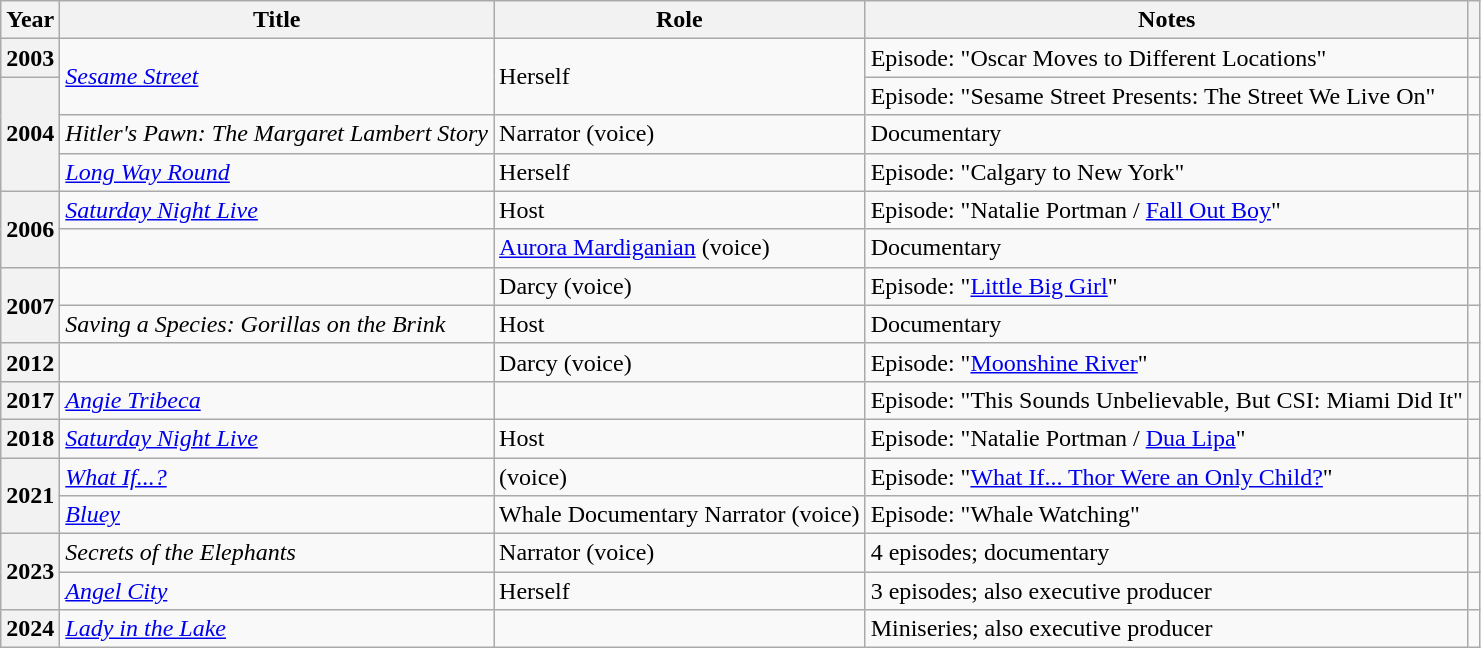<table class="wikitable plainrowheaders sortable">
<tr>
<th scope="col">Year</th>
<th scope="col">Title</th>
<th scope="col">Role</th>
<th scope="col" class="unsortable">Notes</th>
<th scope="col" class="unsortable"></th>
</tr>
<tr>
<th scope=row>2003</th>
<td rowspan="2"><em><a href='#'>Sesame Street</a></em></td>
<td rowspan="2">Herself</td>
<td>Episode: "Oscar Moves to Different Locations"</td>
<td style="text-align:center;"></td>
</tr>
<tr>
<th rowspan="3" scope="row">2004</th>
<td>Episode: "Sesame Street Presents: The Street We Live On"</td>
<td style="text-align:center;"></td>
</tr>
<tr>
<td><em>Hitler's Pawn: The Margaret Lambert Story</em></td>
<td>Narrator (voice)</td>
<td>Documentary</td>
<td style="text-align:center;"></td>
</tr>
<tr>
<td><em><a href='#'>Long Way Round</a></em></td>
<td>Herself</td>
<td>Episode: "Calgary to New York"</td>
<td></td>
</tr>
<tr>
<th rowspan="2" scope="row">2006</th>
<td><em><a href='#'>Saturday Night Live</a></em></td>
<td>Host</td>
<td>Episode: "Natalie Portman / <a href='#'>Fall Out Boy</a>"</td>
<td style="text-align:center;"></td>
</tr>
<tr>
<td><em></em></td>
<td><a href='#'>Aurora Mardiganian</a> (voice)</td>
<td>Documentary</td>
<td style="text-align:center;"></td>
</tr>
<tr>
<th rowspan="2" scope=row>2007</th>
<td><em></em></td>
<td>Darcy (voice)</td>
<td>Episode: "<a href='#'>Little Big Girl</a>"</td>
<td style="text-align:center;"></td>
</tr>
<tr>
<td><em>Saving a Species: Gorillas on the Brink</em></td>
<td>Host</td>
<td>Documentary</td>
<td style="text-align:center;"></td>
</tr>
<tr>
<th scope=row>2012</th>
<td><em></em></td>
<td>Darcy (voice)</td>
<td>Episode: "<a href='#'>Moonshine River</a>"</td>
<td style="text-align:center;"></td>
</tr>
<tr>
<th scope=row>2017</th>
<td><em><a href='#'>Angie Tribeca</a></em></td>
<td></td>
<td>Episode: "This Sounds Unbelievable, But CSI: Miami Did It"</td>
<td style="text-align:center;"></td>
</tr>
<tr>
<th scope=row>2018</th>
<td><em><a href='#'>Saturday Night Live</a></em></td>
<td>Host</td>
<td>Episode: "Natalie Portman / <a href='#'>Dua Lipa</a>"</td>
<td style="text-align:center;"></td>
</tr>
<tr>
<th rowspan="2" scope=row>2021</th>
<td><em><a href='#'>What If...?</a></em></td>
<td> (voice)</td>
<td>Episode: "<a href='#'>What If... Thor Were an Only Child?</a>"</td>
<td style="text-align:center;"></td>
</tr>
<tr>
<td><em><a href='#'>Bluey</a></em></td>
<td>Whale Documentary Narrator (voice)</td>
<td>Episode: "Whale Watching"</td>
<td style="text-align:center;"></td>
</tr>
<tr>
<th rowspan="2" scope=row>2023</th>
<td><em>Secrets of the Elephants</em></td>
<td>Narrator (voice)</td>
<td>4 episodes; documentary</td>
<td style="text-align:center;"></td>
</tr>
<tr>
<td><em><a href='#'>Angel City</a></em></td>
<td>Herself</td>
<td>3 episodes; also executive producer</td>
<td style="text-align:center;"></td>
</tr>
<tr>
<th scope=row>2024</th>
<td><em><a href='#'>Lady in the Lake</a></em></td>
<td></td>
<td>Miniseries; also executive producer</td>
<td style="text-align:center;"></td>
</tr>
</table>
